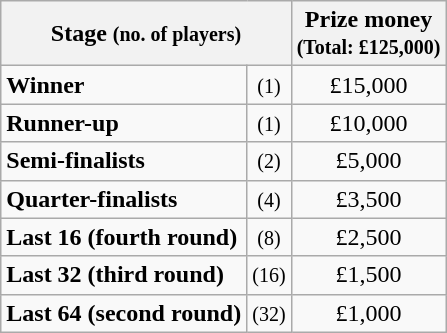<table class="wikitable">
<tr>
<th colspan=2>Stage <small>(no. of players)</small></th>
<th>Prize money<br><small>(Total: £125,000)</small></th>
</tr>
<tr>
<td><strong>Winner</strong></td>
<td align=center><small>(1)</small></td>
<td align=center>£15,000</td>
</tr>
<tr>
<td><strong>Runner-up</strong></td>
<td align=center><small>(1)</small></td>
<td align=center>£10,000</td>
</tr>
<tr>
<td><strong>Semi-finalists</strong></td>
<td align=center><small>(2)</small></td>
<td align=center>£5,000</td>
</tr>
<tr>
<td><strong>Quarter-finalists</strong></td>
<td align=center><small>(4)</small></td>
<td align=center>£3,500</td>
</tr>
<tr>
<td><strong>Last 16 (fourth round)</strong></td>
<td align=center><small>(8)</small></td>
<td align=center>£2,500</td>
</tr>
<tr>
<td><strong>Last 32 (third round)</strong></td>
<td align=center><small>(16)</small></td>
<td align=center>£1,500</td>
</tr>
<tr>
<td><strong>Last 64 (second round)</strong></td>
<td align=center><small>(32)</small></td>
<td align=center>£1,000</td>
</tr>
</table>
